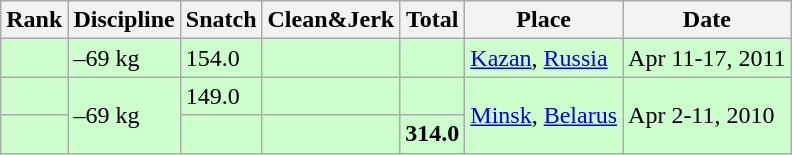<table class="wikitable">
<tr>
<th>Rank</th>
<th>Discipline</th>
<th>Snatch</th>
<th>Clean&Jerk</th>
<th>Total</th>
<th>Place</th>
<th>Date</th>
</tr>
<tr bgcolor=#CCFFCC>
<td></td>
<td>–69 kg</td>
<td>154.0</td>
<td></td>
<td></td>
<td><a href='#'>Kazan</a>, <a href='#'>Russia</a></td>
<td>Apr 11-17, 2011</td>
</tr>
<tr bgcolor=#CCFFCC>
<td></td>
<td rowspan=2>–69 kg</td>
<td>149.0</td>
<td></td>
<td></td>
<td rowspan=2><a href='#'>Minsk</a>, <a href='#'>Belarus</a></td>
<td rowspan=2>Apr 2-11, 2010</td>
</tr>
<tr bgcolor=#CCFFCC>
<td><strong></strong></td>
<td></td>
<td></td>
<td><strong>314.0</strong></td>
</tr>
</table>
